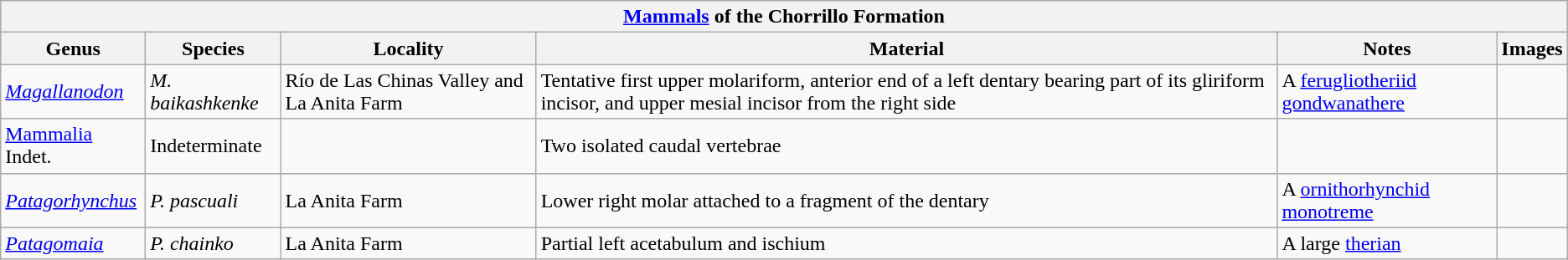<table class="wikitable" align="center">
<tr>
<th colspan="7" align="center"><a href='#'>Mammals</a> of the Chorrillo Formation</th>
</tr>
<tr>
<th>Genus</th>
<th>Species</th>
<th>Locality</th>
<th>Material</th>
<th>Notes</th>
<th>Images</th>
</tr>
<tr>
<td><em><a href='#'>Magallanodon</a></em></td>
<td><em>M. baikashkenke</em></td>
<td>Río de Las Chinas Valley and La Anita Farm</td>
<td>Tentative first upper molariform, anterior end of a left dentary bearing part of its gliriform incisor, and upper mesial incisor from the right side</td>
<td>A <a href='#'>ferugliotheriid</a> <a href='#'>gondwanathere</a></td>
<td></td>
</tr>
<tr>
<td><a href='#'>Mammalia</a> Indet.</td>
<td>Indeterminate</td>
<td></td>
<td>Two isolated caudal vertebrae</td>
<td></td>
<td></td>
</tr>
<tr>
<td><em><a href='#'>Patagorhynchus</a></em></td>
<td><em>P. pascuali</em></td>
<td>La Anita Farm</td>
<td>Lower right molar attached to a fragment of the dentary</td>
<td>A <a href='#'>ornithorhynchid</a> <a href='#'>monotreme</a></td>
<td></td>
</tr>
<tr>
<td><em><a href='#'>Patagomaia</a></em></td>
<td><em>P. chainko</em></td>
<td>La Anita Farm</td>
<td>Partial left acetabulum and ischium</td>
<td>A large <a href='#'>therian</a></td>
<td></td>
</tr>
</table>
